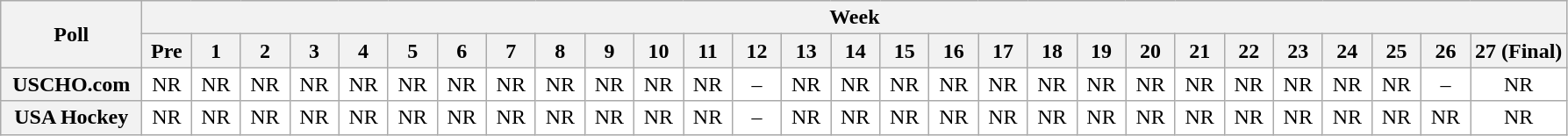<table class="wikitable" style="white-space:nowrap;">
<tr>
<th scope="col" width="100" rowspan="2">Poll</th>
<th colspan="28">Week</th>
</tr>
<tr>
<th scope="col" width="30">Pre</th>
<th scope="col" width="30">1</th>
<th scope="col" width="30">2</th>
<th scope="col" width="30">3</th>
<th scope="col" width="30">4</th>
<th scope="col" width="30">5</th>
<th scope="col" width="30">6</th>
<th scope="col" width="30">7</th>
<th scope="col" width="30">8</th>
<th scope="col" width="30">9</th>
<th scope="col" width="30">10</th>
<th scope="col" width="30">11</th>
<th scope="col" width="30">12</th>
<th scope="col" width="30">13</th>
<th scope="col" width="30">14</th>
<th scope="col" width="30">15</th>
<th scope="col" width="30">16</th>
<th scope="col" width="30">17</th>
<th scope="col" width="30">18</th>
<th scope="col" width="30">19</th>
<th scope="col" width="30">20</th>
<th scope="col" width="30">21</th>
<th scope="col" width="30">22</th>
<th scope="col" width="30">23</th>
<th scope="col" width="30">24</th>
<th scope="col" width="30">25</th>
<th scope="col" width="30">26</th>
<th scope="col" width="30">27 (Final)</th>
</tr>
<tr style="text-align:center;">
<th>USCHO.com</th>
<td bgcolor=FFFFFF>NR</td>
<td bgcolor=FFFFFF>NR</td>
<td bgcolor=FFFFFF>NR</td>
<td bgcolor=FFFFFF>NR</td>
<td bgcolor=FFFFFF>NR</td>
<td bgcolor=FFFFFF>NR</td>
<td bgcolor=FFFFFF>NR</td>
<td bgcolor=FFFFFF>NR</td>
<td bgcolor=FFFFFF>NR</td>
<td bgcolor=FFFFFF>NR</td>
<td bgcolor=FFFFFF>NR</td>
<td bgcolor=FFFFFF>NR</td>
<td bgcolor=FFFFFF>–</td>
<td bgcolor=FFFFFF>NR</td>
<td bgcolor=FFFFFF>NR</td>
<td bgcolor=FFFFFF>NR</td>
<td bgcolor=FFFFFF>NR</td>
<td bgcolor=FFFFFF>NR</td>
<td bgcolor=FFFFFF>NR</td>
<td bgcolor=FFFFFF>NR</td>
<td bgcolor=FFFFFF>NR</td>
<td bgcolor=FFFFFF>NR</td>
<td bgcolor=FFFFFF>NR</td>
<td bgcolor=FFFFFF>NR</td>
<td bgcolor=FFFFFF>NR</td>
<td bgcolor=FFFFFF>NR</td>
<td bgcolor=FFFFFF>–</td>
<td bgcolor=FFFFFF>NR</td>
</tr>
<tr style="text-align:center;">
<th>USA Hockey</th>
<td bgcolor=FFFFFF>NR</td>
<td bgcolor=FFFFFF>NR</td>
<td bgcolor=FFFFFF>NR</td>
<td bgcolor=FFFFFF>NR</td>
<td bgcolor=FFFFFF>NR</td>
<td bgcolor=FFFFFF>NR</td>
<td bgcolor=FFFFFF>NR</td>
<td bgcolor=FFFFFF>NR</td>
<td bgcolor=FFFFFF>NR</td>
<td bgcolor=FFFFFF>NR</td>
<td bgcolor=FFFFFF>NR</td>
<td bgcolor=FFFFFF>NR</td>
<td bgcolor=FFFFFF>–</td>
<td bgcolor=FFFFFF>NR</td>
<td bgcolor=FFFFFF>NR</td>
<td bgcolor=FFFFFF>NR</td>
<td bgcolor=FFFFFF>NR</td>
<td bgcolor=FFFFFF>NR</td>
<td bgcolor=FFFFFF>NR</td>
<td bgcolor=FFFFFF>NR</td>
<td bgcolor=FFFFFF>NR</td>
<td bgcolor=FFFFFF>NR</td>
<td bgcolor=FFFFFF>NR</td>
<td bgcolor=FFFFFF>NR</td>
<td bgcolor=FFFFFF>NR</td>
<td bgcolor=FFFFFF>NR</td>
<td bgcolor=FFFFFF>NR</td>
<td bgcolor=FFFFFF>NR</td>
</tr>
</table>
